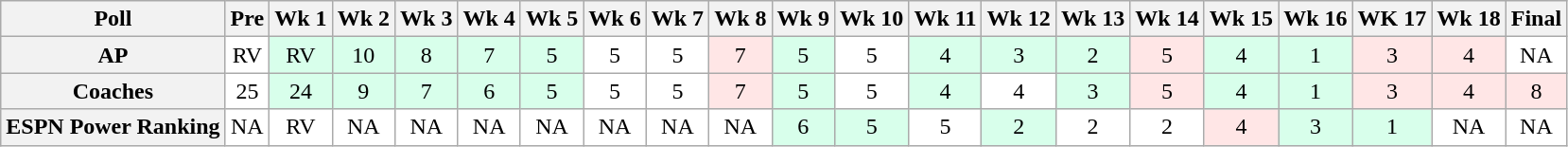<table class="wikitable" style="white-space:nowrap;">
<tr>
<th>Poll</th>
<th>Pre</th>
<th>Wk 1</th>
<th>Wk 2</th>
<th>Wk 3</th>
<th>Wk 4</th>
<th>Wk 5</th>
<th>Wk 6</th>
<th>Wk 7</th>
<th>Wk 8</th>
<th>Wk 9</th>
<th>Wk 10</th>
<th>Wk 11</th>
<th>Wk 12</th>
<th>Wk 13</th>
<th>Wk 14</th>
<th>Wk 15</th>
<th>Wk 16</th>
<th>WK 17</th>
<th>Wk 18</th>
<th>Final</th>
</tr>
<tr style="text-align:center;">
<th>AP</th>
<td style="background:#FFF;">RV</td>
<td style="background:#D8FFEB;">RV</td>
<td style="background:#D8FFEB;">10</td>
<td style="background:#D8FFEB;">8</td>
<td style="background:#D8FFEB;">7</td>
<td style="background:#D8FFEB;">5</td>
<td style="background:#FFF;">5</td>
<td style="background:#FFF;">5</td>
<td style="background:#FFE6E6;">7</td>
<td style="background:#D8FFEB;">5</td>
<td style="background:#FFF;">5</td>
<td style="background:#D8FFEB;">4</td>
<td style="background:#D8FFEB;">3</td>
<td style="background:#D8FFEB;">2</td>
<td style="background:#FFE6E6;">5</td>
<td style="background:#D8FFEB;">4</td>
<td style="background:#D8FFEB;">1</td>
<td style="background:#FFE6E6;">3</td>
<td style="background:#FFE6E6;">4</td>
<td style="background:#FFF;">NA</td>
</tr>
<tr style="text-align:center;">
<th>Coaches</th>
<td style="background:#FFF;">25</td>
<td style="background:#D8FFEB;">24</td>
<td style="background:#D8FFEB;">9</td>
<td style="background:#D8FFEB;">7</td>
<td style="background:#D8FFEB;">6</td>
<td style="background:#D8FFEB;">5</td>
<td style="background:#FFF;">5</td>
<td style="background:#FFF;">5</td>
<td style="background:#FFE6E6;">7</td>
<td style="background:#D8FFEB;">5</td>
<td style="background:#FFF;">5</td>
<td style="background:#D8FFEB;">4</td>
<td style="background:#FFF;">4</td>
<td style="background:#D8FFEB;">3</td>
<td style="background:#FFE6E6;">5</td>
<td style="background:#D8FFEB;">4</td>
<td style="background:#D8FFEB;">1</td>
<td style="background:#FFE6E6;">3</td>
<td style="background:#FFE6E6;">4</td>
<td style="background:#FFE6E6;">8</td>
</tr>
<tr style="text-align:center;">
<th>ESPN Power Ranking</th>
<td style="background:#FFF;">NA</td>
<td style="background:#FFF;">RV</td>
<td style="background:#FFF;">NA</td>
<td style="background:#FFF;">NA</td>
<td style="background:#FFF;">NA</td>
<td style="background:#FFF;">NA</td>
<td style="background:#FFF;">NA</td>
<td style="background:#FFF;">NA</td>
<td style="background:#FFF;">NA</td>
<td style="background:#D8FFEB;">6</td>
<td style="background:#D8FFEB;">5</td>
<td style="background:#FFF;">5</td>
<td style="background:#D8FFEB;">2</td>
<td style="background:#FFF;">2</td>
<td style="background:#FFF;">2</td>
<td style="background:#FFE6E6;">4</td>
<td style="background:#D8FFEB;">3</td>
<td style="background:#D8FFEB;">1</td>
<td style="background:#FFF;">NA</td>
<td style="background:#FFF;">NA</td>
</tr>
</table>
